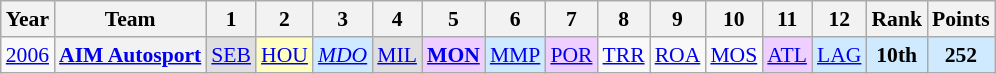<table class="wikitable" style="text-align:center; font-size:90%">
<tr>
<th>Year</th>
<th>Team</th>
<th>1</th>
<th>2</th>
<th>3</th>
<th>4</th>
<th>5</th>
<th>6</th>
<th>7</th>
<th>8</th>
<th>9</th>
<th>10</th>
<th>11</th>
<th>12</th>
<th>Rank</th>
<th>Points</th>
</tr>
<tr>
<td><a href='#'>2006</a></td>
<th><a href='#'>AIM Autosport</a></th>
<td style="background-color:#DFDFDF"><a href='#'>SEB</a><br></td>
<td style="background-color:#FFFFBF"><a href='#'>HOU</a><br></td>
<td style="background-color:#CFEAFF"><em><a href='#'>MDO</a></em><br></td>
<td style="background-color:#DFDFDF"><a href='#'>MIL</a><br></td>
<td style="background-color:#EFCFFF"><strong><a href='#'>MON</a></strong><br></td>
<td style="background-color:#CFEAFF"><a href='#'>MMP</a><br></td>
<td style="background-color:#EFCFFF"><a href='#'>POR</a><br></td>
<td><a href='#'>TRR</a></td>
<td><a href='#'>ROA</a></td>
<td><a href='#'>MOS</a></td>
<td style="background-color:#EFCFFF"><a href='#'>ATL</a><br></td>
<td style="background-color:#CFEAFF"><a href='#'>LAG</a><br></td>
<th style="background-color:#CFEAFF">10th</th>
<th style="background-color:#CFEAFF">252</th>
</tr>
</table>
